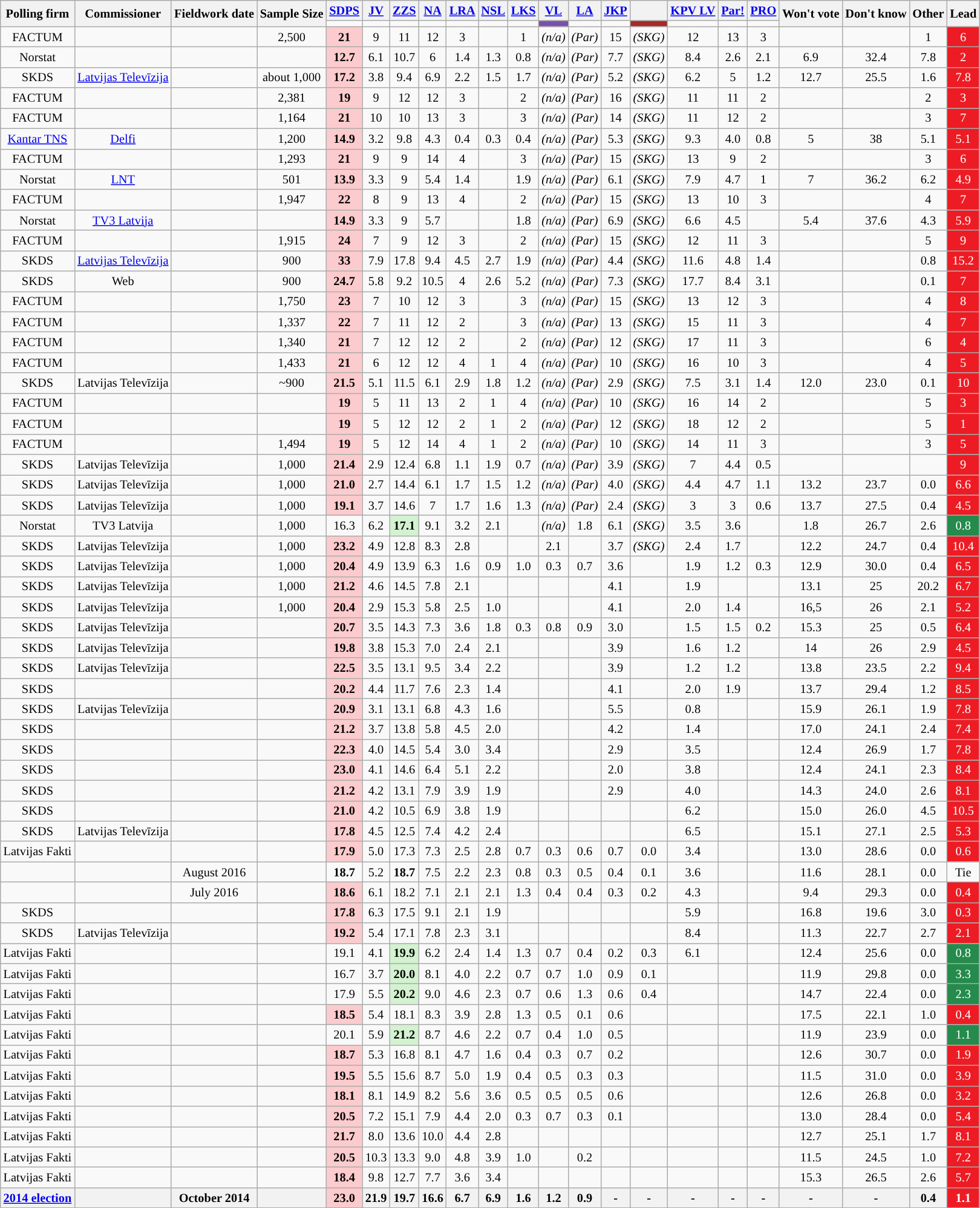<table class=wikitable collapsed style="text-align:center; font-size:85%; line-height:16px">
<tr>
<th rowspan="2">Polling firm</th>
<th rowspan="2">Commissioner</th>
<th rowspan="2">Fieldwork date</th>
<th rowspan="2">Sample Size</th>
<th><a href='#'>SDPS</a></th>
<th><a href='#'>JV</a></th>
<th><a href='#'>ZZS</a></th>
<th><a href='#'>NA</a></th>
<th><a href='#'>LRA</a></th>
<th><a href='#'>NSL</a></th>
<th><a href='#'>LKS</a></th>
<th><a href='#'>VL</a></th>
<th><a href='#'>LA</a></th>
<th><a href='#'>JKP</a></th>
<th></th>
<th><a href='#'>KPV LV</a></th>
<th><a href='#'>Par!</a></th>
<th><a href='#'>PRO</a></th>
<th rowspan=2>Won't vote</th>
<th rowspan=2>Don't know</th>
<th rowspan=2>Other</th>
<th rowspan=2>Lead</th>
</tr>
<tr>
<td style="background:"></td>
<td style="background:"></td>
<td style="background:"></td>
<td style="background:"></td>
<td style="background:"></td>
<td style="background:"></td>
<td style="background:"></td>
<td style="background:#7851A9"></td>
<td style="background:"></td>
<td style="background:"></td>
<td style="background:brown"></td>
<td style="background:"></td>
<td style="background:"></td>
<td style="background:"></td>
</tr>
<tr>
<td>FACTUM</td>
<td></td>
<td></td>
<td>2,500</td>
<td style="background:#FCCBCD"><strong>21</strong></td>
<td>9</td>
<td>11</td>
<td>12</td>
<td>3</td>
<td></td>
<td>1</td>
<td><em>(n/a)</em></td>
<td><em>(Par)</em></td>
<td>15</td>
<td><em>(SKG)</em></td>
<td>12</td>
<td>13</td>
<td>3</td>
<td></td>
<td></td>
<td>1</td>
<td style="background:#ED1C24; color:white">6</td>
</tr>
<tr>
<td>Norstat</td>
<td></td>
<td></td>
<td></td>
<td style="background:#FCCBCD"><strong>12.7</strong></td>
<td>6.1</td>
<td>10.7</td>
<td>6</td>
<td>1.4</td>
<td>1.3</td>
<td>0.8</td>
<td><em>(n/a)</em></td>
<td><em>(Par)</em></td>
<td>7.7</td>
<td><em>(SKG)</em></td>
<td>8.4</td>
<td>2.6</td>
<td>2.1</td>
<td>6.9</td>
<td>32.4</td>
<td>7.8</td>
<td style="background:#ED1C24; color:white">2</td>
</tr>
<tr>
<td>SKDS</td>
<td><a href='#'>Latvijas Televīzija</a></td>
<td></td>
<td>about 1,000</td>
<td style="background:#FCCBCD"><strong>17.2</strong></td>
<td>3.8</td>
<td>9.4</td>
<td>6.9</td>
<td>2.2</td>
<td>1.5</td>
<td>1.7</td>
<td><em>(n/a)</em></td>
<td><em>(Par)</em></td>
<td>5.2</td>
<td><em>(SKG)</em></td>
<td>6.2</td>
<td>5</td>
<td>1.2</td>
<td>12.7</td>
<td>25.5</td>
<td>1.6</td>
<td style="background:#ED1C24; color:white">7.8</td>
</tr>
<tr>
<td>FACTUM</td>
<td></td>
<td></td>
<td>2,381</td>
<td style="background:#FCCBCD"><strong>19</strong></td>
<td>9</td>
<td>12</td>
<td>12</td>
<td>3</td>
<td></td>
<td>2</td>
<td><em>(n/a)</em></td>
<td><em>(Par)</em></td>
<td>16</td>
<td><em>(SKG)</em></td>
<td>11</td>
<td>11</td>
<td>2</td>
<td></td>
<td></td>
<td>2</td>
<td style="background:#ED1C24; color:white">3</td>
</tr>
<tr>
<td>FACTUM</td>
<td></td>
<td></td>
<td>1,164</td>
<td style="background:#FCCBCD"><strong>21</strong></td>
<td>10</td>
<td>10</td>
<td>13</td>
<td>3</td>
<td></td>
<td>3</td>
<td><em>(n/a)</em></td>
<td><em>(Par)</em></td>
<td>14</td>
<td><em>(SKG)</em></td>
<td>11</td>
<td>12</td>
<td>2</td>
<td></td>
<td></td>
<td>3</td>
<td style="background:#ED1C24; color:white">7</td>
</tr>
<tr>
<td><a href='#'>Kantar TNS</a></td>
<td><a href='#'>Delfi</a></td>
<td></td>
<td>1,200</td>
<td style="background:#FCCBCD"><strong>14.9</strong></td>
<td>3.2</td>
<td>9.8</td>
<td>4.3</td>
<td>0.4</td>
<td>0.3</td>
<td>0.4</td>
<td><em>(n/a)</em></td>
<td><em>(Par)</em></td>
<td>5.3</td>
<td><em>(SKG)</em></td>
<td>9.3</td>
<td>4.0</td>
<td>0.8</td>
<td>5</td>
<td>38</td>
<td>5.1</td>
<td style="background:#ED1C24; color:white">5.1</td>
</tr>
<tr>
<td>FACTUM</td>
<td></td>
<td></td>
<td>1,293</td>
<td style="background:#FCCBCD"><strong>21</strong></td>
<td>9</td>
<td>9</td>
<td>14</td>
<td>4</td>
<td></td>
<td>3</td>
<td><em>(n/a)</em></td>
<td><em>(Par)</em></td>
<td>15</td>
<td><em>(SKG)</em></td>
<td>13</td>
<td>9</td>
<td>2</td>
<td></td>
<td></td>
<td>3</td>
<td style="background:#ED1C24; color:white">6</td>
</tr>
<tr>
<td>Norstat</td>
<td><a href='#'>LNT</a></td>
<td></td>
<td>501</td>
<td style="background:#FCCBCD"><strong>13.9</strong></td>
<td>3.3</td>
<td>9</td>
<td>5.4</td>
<td>1.4</td>
<td></td>
<td>1.9</td>
<td><em>(n/a)</em></td>
<td><em>(Par)</em></td>
<td>6.1</td>
<td><em>(SKG)</em></td>
<td>7.9</td>
<td>4.7</td>
<td>1</td>
<td>7</td>
<td>36.2</td>
<td>6.2</td>
<td style="background:#ED1C24; color:white">4.9</td>
</tr>
<tr>
<td>FACTUM</td>
<td></td>
<td></td>
<td>1,947</td>
<td style="background:#FCCBCD"><strong>22</strong></td>
<td>8</td>
<td>9</td>
<td>13</td>
<td>4</td>
<td></td>
<td>2</td>
<td><em>(n/a)</em></td>
<td><em>(Par)</em></td>
<td>15</td>
<td><em>(SKG)</em></td>
<td>13</td>
<td>10</td>
<td>3</td>
<td></td>
<td></td>
<td>4</td>
<td style="background:#ED1C24; color:white">7</td>
</tr>
<tr>
<td>Norstat</td>
<td><a href='#'>TV3 Latvija</a></td>
<td></td>
<td></td>
<td style="background:#FCCBCD"><strong>14.9</strong></td>
<td>3.3</td>
<td>9</td>
<td>5.7</td>
<td></td>
<td></td>
<td>1.8</td>
<td><em>(n/a)</em></td>
<td><em>(Par)</em></td>
<td>6.9</td>
<td><em>(SKG)</em></td>
<td>6.6</td>
<td>4.5</td>
<td></td>
<td>5.4</td>
<td>37.6</td>
<td>4.3</td>
<td style="background:#ED1C24; color:white">5.9</td>
</tr>
<tr>
<td>FACTUM</td>
<td></td>
<td></td>
<td>1,915</td>
<td style="background:#FCCBCD"><strong>24</strong></td>
<td>7</td>
<td>9</td>
<td>12</td>
<td>3</td>
<td></td>
<td>2</td>
<td><em>(n/a)</em></td>
<td><em>(Par)</em></td>
<td>15</td>
<td><em>(SKG)</em></td>
<td>12</td>
<td>11</td>
<td>3</td>
<td></td>
<td></td>
<td>5</td>
<td style="background:#ED1C24; color:white">9</td>
</tr>
<tr>
<td>SKDS</td>
<td><a href='#'>Latvijas Televīzija</a></td>
<td></td>
<td>900</td>
<td style="background:#FCCBCD"><strong>33</strong></td>
<td>7.9</td>
<td>17.8</td>
<td>9.4</td>
<td>4.5</td>
<td>2.7</td>
<td>1.9</td>
<td><em>(n/a)</em></td>
<td><em>(Par)</em></td>
<td>4.4</td>
<td><em>(SKG)</em></td>
<td>11.6</td>
<td>4.8</td>
<td>1.4</td>
<td></td>
<td></td>
<td>0.8</td>
<td style="background:#ED1C24; color:white">15.2</td>
</tr>
<tr>
<td>SKDS</td>
<td>Web</td>
<td></td>
<td>900</td>
<td style="background:#FCCBCD"><strong>24.7</strong></td>
<td>5.8</td>
<td>9.2</td>
<td>10.5</td>
<td>4</td>
<td>2.6</td>
<td>5.2</td>
<td><em>(n/a)</em></td>
<td><em>(Par)</em></td>
<td>7.3</td>
<td><em>(SKG)</em></td>
<td>17.7</td>
<td>8.4</td>
<td>3.1</td>
<td></td>
<td></td>
<td>0.1</td>
<td style="background:#ED1C24; color:white">7</td>
</tr>
<tr>
<td>FACTUM</td>
<td></td>
<td></td>
<td>1,750</td>
<td style="background:#FCCBCD"><strong>23</strong></td>
<td>7</td>
<td>10</td>
<td>12</td>
<td>3</td>
<td></td>
<td>3</td>
<td><em>(n/a)</em></td>
<td><em>(Par)</em></td>
<td>15</td>
<td><em>(SKG)</em></td>
<td>13</td>
<td>12</td>
<td>3</td>
<td></td>
<td></td>
<td>4</td>
<td style="background:#ED1C24; color:white">8</td>
</tr>
<tr>
<td>FACTUM</td>
<td></td>
<td></td>
<td>1,337</td>
<td style="background:#FCCBCD"><strong>22</strong></td>
<td>7</td>
<td>11</td>
<td>12</td>
<td>2</td>
<td></td>
<td>3</td>
<td><em>(n/a)</em></td>
<td><em>(Par)</em></td>
<td>13</td>
<td><em>(SKG)</em></td>
<td>15</td>
<td>11</td>
<td>3</td>
<td></td>
<td></td>
<td>4</td>
<td style="background:#ED1C24; color:white">7</td>
</tr>
<tr>
<td>FACTUM</td>
<td></td>
<td></td>
<td>1,340</td>
<td style="background:#FCCBCD"><strong>21</strong></td>
<td>7</td>
<td>12</td>
<td>12</td>
<td>2</td>
<td></td>
<td>2</td>
<td><em>(n/a)</em></td>
<td><em>(Par)</em></td>
<td>12</td>
<td><em>(SKG)</em></td>
<td>17</td>
<td>11</td>
<td>3</td>
<td></td>
<td></td>
<td>6</td>
<td style="background:#ED1C24; color:white">4</td>
</tr>
<tr>
<td>FACTUM</td>
<td></td>
<td></td>
<td>1,433</td>
<td style="background:#FCCBCD"><strong>21</strong></td>
<td>6</td>
<td>12</td>
<td>12</td>
<td>4</td>
<td>1</td>
<td>4</td>
<td><em>(n/a)</em></td>
<td><em>(Par)</em></td>
<td>10</td>
<td><em>(SKG)</em></td>
<td>16</td>
<td>10</td>
<td>3</td>
<td></td>
<td></td>
<td>4</td>
<td style="background:#ED1C24; color:white">5</td>
</tr>
<tr>
<td>SKDS</td>
<td>Latvijas Televīzija</td>
<td></td>
<td>~900</td>
<td style="background:#FCCBCD"><strong>21.5</strong></td>
<td>5.1</td>
<td>11.5</td>
<td>6.1</td>
<td>2.9</td>
<td>1.8</td>
<td>1.2</td>
<td><em>(n/a)</em></td>
<td><em>(Par)</em></td>
<td>2.9</td>
<td><em>(SKG)</em></td>
<td>7.5</td>
<td>3.1</td>
<td>1.4</td>
<td>12.0</td>
<td>23.0</td>
<td>0.1</td>
<td style="background:#ED1C24; color:white">10</td>
</tr>
<tr>
<td>FACTUM</td>
<td></td>
<td></td>
<td></td>
<td style="background:#FCCBCD"><strong>19</strong></td>
<td>5</td>
<td>11</td>
<td>13</td>
<td>2</td>
<td>1</td>
<td>4</td>
<td><em>(n/a)</em></td>
<td><em>(Par)</em></td>
<td>10</td>
<td><em>(SKG)</em></td>
<td>16</td>
<td>14</td>
<td>2</td>
<td></td>
<td></td>
<td>5</td>
<td style="background:#ED1C24; color:white">3</td>
</tr>
<tr>
<td>FACTUM</td>
<td></td>
<td></td>
<td></td>
<td style="background:#FCCBCD"><strong>19</strong></td>
<td>5</td>
<td>12</td>
<td>12</td>
<td>2</td>
<td>1</td>
<td>2</td>
<td><em>(n/a)</em></td>
<td><em>(Par)</em></td>
<td>12</td>
<td><em>(SKG)</em></td>
<td>18</td>
<td>12</td>
<td>2</td>
<td></td>
<td></td>
<td>5</td>
<td style="background:#ED1C24; color:white">1</td>
</tr>
<tr>
<td>FACTUM</td>
<td></td>
<td></td>
<td>1,494</td>
<td style="background:#FCCBCD"><strong>19</strong></td>
<td>5</td>
<td>12</td>
<td>14</td>
<td>4</td>
<td>1</td>
<td>2</td>
<td><em>(n/a)</em></td>
<td><em>(Par)</em></td>
<td>10</td>
<td><em>(SKG)</em></td>
<td>14</td>
<td>11</td>
<td>3</td>
<td></td>
<td></td>
<td>3</td>
<td style="background:#ED1C24; color:white">5</td>
</tr>
<tr>
<td>SKDS</td>
<td>Latvijas Televīzija</td>
<td></td>
<td>1,000</td>
<td style="background:#FCCBCD"><strong>21.4</strong></td>
<td>2.9</td>
<td>12.4</td>
<td>6.8</td>
<td>1.1</td>
<td>1.9</td>
<td>0.7</td>
<td><em>(n/a)</em></td>
<td><em>(Par)</em></td>
<td>3.9</td>
<td><em>(SKG)</em></td>
<td>7</td>
<td>4.4</td>
<td>0.5</td>
<td></td>
<td></td>
<td></td>
<td style="background:#ED1C24; color:white">9</td>
</tr>
<tr>
<td>SKDS</td>
<td>Latvijas Televīzija</td>
<td></td>
<td>1,000</td>
<td style="background:#FCCBCD"><strong>21.0</strong></td>
<td>2.7</td>
<td>14.4</td>
<td>6.1</td>
<td>1.7</td>
<td>1.5</td>
<td>1.2</td>
<td><em>(n/a)</em></td>
<td><em>(Par)</em></td>
<td>4.0</td>
<td><em>(SKG)</em></td>
<td>4.4</td>
<td>4.7</td>
<td>1.1</td>
<td>13.2</td>
<td>23.7</td>
<td>0.0</td>
<td style="background:#ED1C24; color:white">6.6</td>
</tr>
<tr>
<td>SKDS</td>
<td>Latvijas Televīzija</td>
<td></td>
<td>1,000</td>
<td style="background:#FCCBCD"><strong>19.1</strong></td>
<td>3.7</td>
<td>14.6</td>
<td>7</td>
<td>1.7</td>
<td>1.6</td>
<td>1.3</td>
<td><em>(n/a)</em></td>
<td><em>(Par)</em></td>
<td>2.4</td>
<td><em>(SKG)</em></td>
<td>3</td>
<td>3</td>
<td>0.6</td>
<td>13.7</td>
<td>27.5</td>
<td>0.4</td>
<td style="background:#ED1C24; color:white">4.5</td>
</tr>
<tr>
<td>Norstat</td>
<td>TV3 Latvija</td>
<td></td>
<td>1,000</td>
<td>16.3</td>
<td>6.2</td>
<td style="background:#D3F2D0"><strong>17.1</strong></td>
<td>9.1</td>
<td>3.2</td>
<td>2.1</td>
<td></td>
<td><em>(n/a)</em></td>
<td>1.8</td>
<td>6.1</td>
<td><em>(SKG)</em></td>
<td>3.5</td>
<td>3.6</td>
<td></td>
<td>1.8</td>
<td>26.7</td>
<td>2.6</td>
<td style="background:#258B4C;color:white">0.8</td>
</tr>
<tr>
<td>SKDS</td>
<td>Latvijas Televīzija</td>
<td></td>
<td>1,000</td>
<td style="background:#FCCBCD"><strong>23.2</strong></td>
<td>4.9</td>
<td>12.8</td>
<td>8.3</td>
<td>2.8</td>
<td></td>
<td></td>
<td>2.1</td>
<td></td>
<td>3.7</td>
<td><em>(SKG)</em></td>
<td>2.4</td>
<td>1.7</td>
<td></td>
<td>12.2</td>
<td>24.7</td>
<td>0.4</td>
<td style="background:#ED1C24; color:white">10.4</td>
</tr>
<tr>
<td>SKDS</td>
<td>Latvijas Televīzija</td>
<td></td>
<td>1,000</td>
<td style="background:#FCCBCD"><strong>20.4</strong></td>
<td>4.9</td>
<td>13.9</td>
<td>6.3</td>
<td>1.6</td>
<td>0.9</td>
<td>1.0</td>
<td>0.3</td>
<td>0.7</td>
<td>3.6</td>
<td></td>
<td>1.9</td>
<td>1.2</td>
<td>0.3</td>
<td>12.9</td>
<td>30.0</td>
<td>0.4</td>
<td style="background:#ED1C24; color:white">6.5</td>
</tr>
<tr>
<td>SKDS</td>
<td>Latvijas Televīzija</td>
<td></td>
<td>1,000</td>
<td style="background:#FCCBCD"><strong>21.2</strong></td>
<td>4.6</td>
<td>14.5</td>
<td>7.8</td>
<td>2.1</td>
<td></td>
<td></td>
<td></td>
<td></td>
<td>4.1</td>
<td></td>
<td>1.9</td>
<td></td>
<td></td>
<td>13.1</td>
<td>25</td>
<td>20.2</td>
<td style="background:#ED1C24; color:white">6.7</td>
</tr>
<tr>
<td>SKDS</td>
<td>Latvijas Televīzija</td>
<td></td>
<td>1,000</td>
<td style="background:#FCCBCD"><strong>20.4</strong></td>
<td>2.9</td>
<td>15.3</td>
<td>5.8</td>
<td>2.5</td>
<td>1.0</td>
<td></td>
<td></td>
<td></td>
<td>4.1</td>
<td></td>
<td>2.0</td>
<td>1.4</td>
<td></td>
<td>16,5</td>
<td>26</td>
<td>2.1</td>
<td style="background:#ED1C24; color:white">5.2</td>
</tr>
<tr>
<td>SKDS</td>
<td>Latvijas Televīzija</td>
<td></td>
<td></td>
<td style="background:#FCCBCD"><strong>20.7</strong></td>
<td>3.5</td>
<td>14.3</td>
<td>7.3</td>
<td>3.6</td>
<td>1.8</td>
<td>0.3</td>
<td>0.8</td>
<td>0.9</td>
<td>3.0</td>
<td></td>
<td>1.5</td>
<td>1.5</td>
<td>0.2</td>
<td>15.3</td>
<td>25</td>
<td>0.5</td>
<td style="background:#ED1C24; color:white">6.4</td>
</tr>
<tr>
<td>SKDS</td>
<td>Latvijas Televīzija</td>
<td></td>
<td></td>
<td style="background:#FCCBCD"><strong>19.8</strong></td>
<td>3.8</td>
<td>15.3</td>
<td>7.0</td>
<td>2.4</td>
<td>2.1</td>
<td></td>
<td></td>
<td></td>
<td>3.9</td>
<td></td>
<td>1.6</td>
<td>1.2</td>
<td></td>
<td>14</td>
<td>26</td>
<td>2.9</td>
<td style="background:#ED1C24; color:white">4.5</td>
</tr>
<tr>
<td>SKDS</td>
<td>Latvijas Televīzija</td>
<td></td>
<td></td>
<td style="background:#FCCBCD"><strong>22.5</strong></td>
<td>3.5</td>
<td>13.1</td>
<td>9.5</td>
<td>3.4</td>
<td>2.2</td>
<td></td>
<td></td>
<td></td>
<td>3.9</td>
<td></td>
<td>1.2</td>
<td>1.2</td>
<td></td>
<td>13.8</td>
<td>23.5</td>
<td>2.2</td>
<td style="background:#ED1C24; color:white">9.4</td>
</tr>
<tr>
<td>SKDS</td>
<td></td>
<td></td>
<td></td>
<td style="background:#FCCBCD"><strong>20.2</strong></td>
<td>4.4</td>
<td>11.7</td>
<td>7.6</td>
<td>2.3</td>
<td>1.4</td>
<td></td>
<td></td>
<td></td>
<td>4.1</td>
<td></td>
<td>2.0</td>
<td>1.9</td>
<td></td>
<td>13.7</td>
<td>29.4</td>
<td>1.2</td>
<td style="background:#ED1C24; color:white">8.5</td>
</tr>
<tr>
<td>SKDS</td>
<td>Latvijas Televīzija</td>
<td></td>
<td></td>
<td style="background:#FCCBCD"><strong>20.9</strong></td>
<td>3.1</td>
<td>13.1</td>
<td>6.8</td>
<td>4.3</td>
<td>1.6</td>
<td></td>
<td></td>
<td></td>
<td>5.5</td>
<td></td>
<td>0.8</td>
<td></td>
<td></td>
<td>15.9</td>
<td>26.1</td>
<td>1.9</td>
<td style="background:#ED1C24; color:white">7.8</td>
</tr>
<tr>
<td>SKDS</td>
<td></td>
<td></td>
<td></td>
<td style="background:#FCCBCD"><strong>21.2</strong></td>
<td>3.7</td>
<td>13.8</td>
<td>5.8</td>
<td>4.5</td>
<td>2.0</td>
<td></td>
<td></td>
<td></td>
<td>4.2</td>
<td></td>
<td>1.4</td>
<td></td>
<td></td>
<td>17.0</td>
<td>24.1</td>
<td>2.4</td>
<td style="background:#ED1C24; color:white">7.4</td>
</tr>
<tr>
<td>SKDS</td>
<td></td>
<td></td>
<td></td>
<td style="background:#FCCBCD"><strong>22.3</strong></td>
<td>4.0</td>
<td>14.5</td>
<td>5.4</td>
<td>3.0</td>
<td>3.4</td>
<td></td>
<td></td>
<td></td>
<td>2.9</td>
<td></td>
<td>3.5</td>
<td></td>
<td></td>
<td>12.4</td>
<td>26.9</td>
<td>1.7</td>
<td style="background:#ED1C24; color:white">7.8</td>
</tr>
<tr>
<td>SKDS</td>
<td></td>
<td></td>
<td></td>
<td style="background:#FCCBCD"><strong>23.0</strong></td>
<td>4.1</td>
<td>14.6</td>
<td>6.4</td>
<td>5.1</td>
<td>2.2</td>
<td></td>
<td></td>
<td></td>
<td>2.0</td>
<td></td>
<td>3.8</td>
<td></td>
<td></td>
<td>12.4</td>
<td>24.1</td>
<td>2.3</td>
<td style="background:#ED1C24; color:white">8.4</td>
</tr>
<tr>
<td>SKDS</td>
<td></td>
<td></td>
<td></td>
<td style="background:#FCCBCD"><strong>21.2</strong></td>
<td>4.2</td>
<td>13.1</td>
<td>7.9</td>
<td>3.9</td>
<td>1.9</td>
<td></td>
<td></td>
<td></td>
<td>2.9</td>
<td></td>
<td>4.0</td>
<td></td>
<td></td>
<td>14.3</td>
<td>24.0</td>
<td>2.6</td>
<td style="background:#ED1C24; color:white">8.1</td>
</tr>
<tr>
<td>SKDS</td>
<td></td>
<td></td>
<td></td>
<td style="background:#FCCBCD"><strong>21.0</strong></td>
<td>4.2</td>
<td>10.5</td>
<td>6.9</td>
<td>3.8</td>
<td>1.9</td>
<td></td>
<td></td>
<td></td>
<td></td>
<td></td>
<td>6.2</td>
<td></td>
<td></td>
<td>15.0</td>
<td>26.0</td>
<td>4.5</td>
<td style="background:#ED1C24; color:white">10.5</td>
</tr>
<tr>
<td>SKDS</td>
<td>Latvijas Televīzija</td>
<td></td>
<td></td>
<td style="background:#FCCBCD"><strong>17.8</strong></td>
<td>4.5</td>
<td>12.5</td>
<td>7.4</td>
<td>4.2</td>
<td>2.4</td>
<td></td>
<td></td>
<td></td>
<td></td>
<td></td>
<td>6.5</td>
<td></td>
<td></td>
<td>15.1</td>
<td>27.1</td>
<td>2.5</td>
<td style="background:#ED1C24; color:white">5.3</td>
</tr>
<tr>
<td>Latvijas Fakti</td>
<td></td>
<td></td>
<td></td>
<td style="background:#FCCBCD"><strong>17.9</strong></td>
<td>5.0</td>
<td>17.3</td>
<td>7.3</td>
<td>2.5</td>
<td>2.8</td>
<td>0.7</td>
<td>0.3</td>
<td>0.6</td>
<td>0.7</td>
<td>0.0</td>
<td>3.4</td>
<td></td>
<td></td>
<td>13.0</td>
<td>28.6</td>
<td>0.0</td>
<td style="background:#ED1C24; color:white">0.6</td>
</tr>
<tr>
<td></td>
<td></td>
<td>August 2016</td>
<td></td>
<td><strong>18.7</strong></td>
<td>5.2</td>
<td><strong>18.7</strong></td>
<td>7.5</td>
<td>2.2</td>
<td>2.3</td>
<td>0.8</td>
<td>0.3</td>
<td>0.5</td>
<td>0.4</td>
<td>0.1</td>
<td>3.6</td>
<td></td>
<td></td>
<td>11.6</td>
<td>28.1</td>
<td>0.0</td>
<td>Tie</td>
</tr>
<tr>
<td></td>
<td></td>
<td>July 2016</td>
<td></td>
<td style="background:#FCCBCD"><strong>18.6</strong></td>
<td>6.1</td>
<td>18.2</td>
<td>7.1</td>
<td>2.1</td>
<td>2.1</td>
<td>1.3</td>
<td>0.4</td>
<td>0.4</td>
<td>0.3</td>
<td>0.2</td>
<td>4.3</td>
<td></td>
<td></td>
<td>9.4</td>
<td>29.3</td>
<td>0.0</td>
<td style="background:#ED1C24; color:white">0.4</td>
</tr>
<tr>
<td>SKDS</td>
<td></td>
<td></td>
<td></td>
<td style="background:#FCCBCD"><strong>17.8</strong></td>
<td>6.3</td>
<td>17.5</td>
<td>9.1</td>
<td>2.1</td>
<td>1.9</td>
<td></td>
<td></td>
<td></td>
<td></td>
<td></td>
<td>5.9</td>
<td></td>
<td></td>
<td>16.8</td>
<td>19.6</td>
<td>3.0</td>
<td style="background:#ED1C24; color:white">0.3</td>
</tr>
<tr>
<td>SKDS</td>
<td>Latvijas Televīzija</td>
<td></td>
<td></td>
<td style="background:#FCCBCD"><strong>19.2</strong></td>
<td>5.4</td>
<td>17.1</td>
<td>7.8</td>
<td>2.3</td>
<td>3.1</td>
<td></td>
<td></td>
<td></td>
<td></td>
<td></td>
<td>8.4</td>
<td></td>
<td></td>
<td>11.3</td>
<td>22.7</td>
<td>2.7</td>
<td style="background:#ED1C24; color:white">2.1</td>
</tr>
<tr>
<td>Latvijas Fakti</td>
<td></td>
<td></td>
<td></td>
<td>19.1</td>
<td>4.1</td>
<td style="background:#D3F2D0"><strong>19.9</strong></td>
<td>6.2</td>
<td>2.4</td>
<td>1.4</td>
<td>1.3</td>
<td>0.7</td>
<td>0.4</td>
<td>0.2</td>
<td>0.3</td>
<td>6.1</td>
<td></td>
<td></td>
<td>12.4</td>
<td>25.6</td>
<td>0.0</td>
<td style="background:#258B4C; color:white">0.8</td>
</tr>
<tr>
<td>Latvijas Fakti</td>
<td></td>
<td></td>
<td></td>
<td>16.7</td>
<td>3.7</td>
<td style="background:#D3F2D0"><strong>20.0</strong></td>
<td>8.1</td>
<td>4.0</td>
<td>2.2</td>
<td>0.7</td>
<td>0.7</td>
<td>1.0</td>
<td>0.9</td>
<td>0.1</td>
<td></td>
<td></td>
<td></td>
<td>11.9</td>
<td>29.8</td>
<td>0.0</td>
<td style="background:#258B4C; color:white">3.3</td>
</tr>
<tr>
<td>Latvijas Fakti</td>
<td></td>
<td></td>
<td></td>
<td>17.9</td>
<td>5.5</td>
<td style="background:#D3F2D0"><strong>20.2</strong></td>
<td>9.0</td>
<td>4.6</td>
<td>2.3</td>
<td>0.7</td>
<td>0.6</td>
<td>1.3</td>
<td>0.6</td>
<td>0.4</td>
<td></td>
<td></td>
<td></td>
<td>14.7</td>
<td>22.4</td>
<td>0.0</td>
<td style="background:#258B4C; color:white">2.3</td>
</tr>
<tr>
<td>Latvijas Fakti</td>
<td></td>
<td></td>
<td></td>
<td style="background:#FCCBCD"><strong>18.5</strong></td>
<td>5.4</td>
<td>18.1</td>
<td>8.3</td>
<td>3.9</td>
<td>2.8</td>
<td>1.3</td>
<td>0.5</td>
<td>0.1</td>
<td>0.6</td>
<td></td>
<td></td>
<td></td>
<td></td>
<td>17.5</td>
<td>22.1</td>
<td>1.0</td>
<td style="background:#ED1C24; color:white">0.4</td>
</tr>
<tr>
<td>Latvijas Fakti</td>
<td></td>
<td></td>
<td></td>
<td>20.1</td>
<td>5.9</td>
<td style="background:#D3F2D0"><strong>21.2</strong></td>
<td>8.7</td>
<td>4.6</td>
<td>2.2</td>
<td>0.7</td>
<td>0.4</td>
<td>1.0</td>
<td>0.5</td>
<td></td>
<td></td>
<td></td>
<td></td>
<td>11.9</td>
<td>23.9</td>
<td>0.0</td>
<td style="background:#258B4C; color:white">1.1</td>
</tr>
<tr>
<td>Latvijas Fakti</td>
<td></td>
<td></td>
<td></td>
<td style="background:#FCCBCD"><strong>18.7</strong></td>
<td>5.3</td>
<td>16.8</td>
<td>8.1</td>
<td>4.7</td>
<td>1.6</td>
<td>0.4</td>
<td>0.3</td>
<td>0.7</td>
<td>0.2</td>
<td></td>
<td></td>
<td></td>
<td></td>
<td>12.6</td>
<td>30.7</td>
<td>0.0</td>
<td style="background:#ED1C24; color:white">1.9</td>
</tr>
<tr>
<td>Latvijas Fakti</td>
<td></td>
<td></td>
<td></td>
<td style="background:#FCCBCD"><strong>19.5</strong></td>
<td>5.5</td>
<td>15.6</td>
<td>8.7</td>
<td>5.0</td>
<td>1.9</td>
<td>0.4</td>
<td>0.5</td>
<td>0.3</td>
<td>0.3</td>
<td></td>
<td></td>
<td></td>
<td></td>
<td>11.5</td>
<td>31.0</td>
<td>0.0</td>
<td style="background:#ED1C24; color:white">3.9</td>
</tr>
<tr>
<td>Latvijas Fakti</td>
<td></td>
<td></td>
<td></td>
<td style="background:#FCCBCD"><strong>18.1</strong></td>
<td>8.1</td>
<td>14.9</td>
<td>8.2</td>
<td>5.6</td>
<td>3.6</td>
<td>0.5</td>
<td>0.5</td>
<td>0.5</td>
<td>0.6</td>
<td></td>
<td></td>
<td></td>
<td></td>
<td>12.6</td>
<td>26.8</td>
<td>0.0</td>
<td style="background:#ED1C24; color:white">3.2</td>
</tr>
<tr>
<td>Latvijas Fakti</td>
<td></td>
<td></td>
<td></td>
<td style="background:#FCCBCD"><strong>20.5</strong></td>
<td>7.2</td>
<td>15.1</td>
<td>7.9</td>
<td>4.4</td>
<td>2.0</td>
<td>0.3</td>
<td>0.7</td>
<td>0.3</td>
<td>0.1</td>
<td></td>
<td></td>
<td></td>
<td></td>
<td>13.0</td>
<td>28.4</td>
<td>0.0</td>
<td style="background:#ED1C24; color:white">5.4</td>
</tr>
<tr>
<td>Latvijas Fakti</td>
<td></td>
<td></td>
<td></td>
<td style="background:#FCCBCD"><strong>21.7</strong></td>
<td>8.0</td>
<td>13.6</td>
<td>10.0</td>
<td>4.4</td>
<td>2.8</td>
<td></td>
<td></td>
<td></td>
<td></td>
<td></td>
<td></td>
<td></td>
<td></td>
<td>12.7</td>
<td>25.1</td>
<td>1.7</td>
<td style="background:#ED1C24; color:white">8.1</td>
</tr>
<tr>
<td>Latvijas Fakti</td>
<td></td>
<td></td>
<td></td>
<td style="background:#FCCBCD"><strong>20.5</strong></td>
<td>10.3</td>
<td>13.3</td>
<td>9.0</td>
<td>4.8</td>
<td>3.9</td>
<td>1.0</td>
<td></td>
<td>0.2</td>
<td></td>
<td></td>
<td></td>
<td></td>
<td></td>
<td>11.5</td>
<td>24.5</td>
<td>1.0</td>
<td style="background:#ED1C24; color:white">7.2</td>
</tr>
<tr>
<td>Latvijas Fakti</td>
<td></td>
<td></td>
<td></td>
<td style="background:#FCCBCD"><strong>18.4</strong></td>
<td>9.8</td>
<td>12.7</td>
<td>7.7</td>
<td>3.6</td>
<td>3.4</td>
<td></td>
<td></td>
<td></td>
<td></td>
<td></td>
<td></td>
<td></td>
<td></td>
<td>15.3</td>
<td>26.5</td>
<td>2.6</td>
<td style="background:#ED1C24; color:white">5.7</td>
</tr>
<tr>
<th><a href='#'>2014 election</a></th>
<th></th>
<th>October 2014</th>
<th></th>
<th style="background:#FCCBCD"><strong>23.0</strong></th>
<th>21.9</th>
<th>19.7</th>
<th>16.6</th>
<th>6.7</th>
<th>6.9</th>
<th>1.6</th>
<th>1.2</th>
<th>0.9</th>
<th 0.7>-</th>
<th>-</th>
<th>-</th>
<th>-</th>
<th>-</th>
<th>-</th>
<th>-</th>
<th>0.4</th>
<th style="background:#ED1C24; color:white">1.1</th>
</tr>
<tr>
</tr>
</table>
